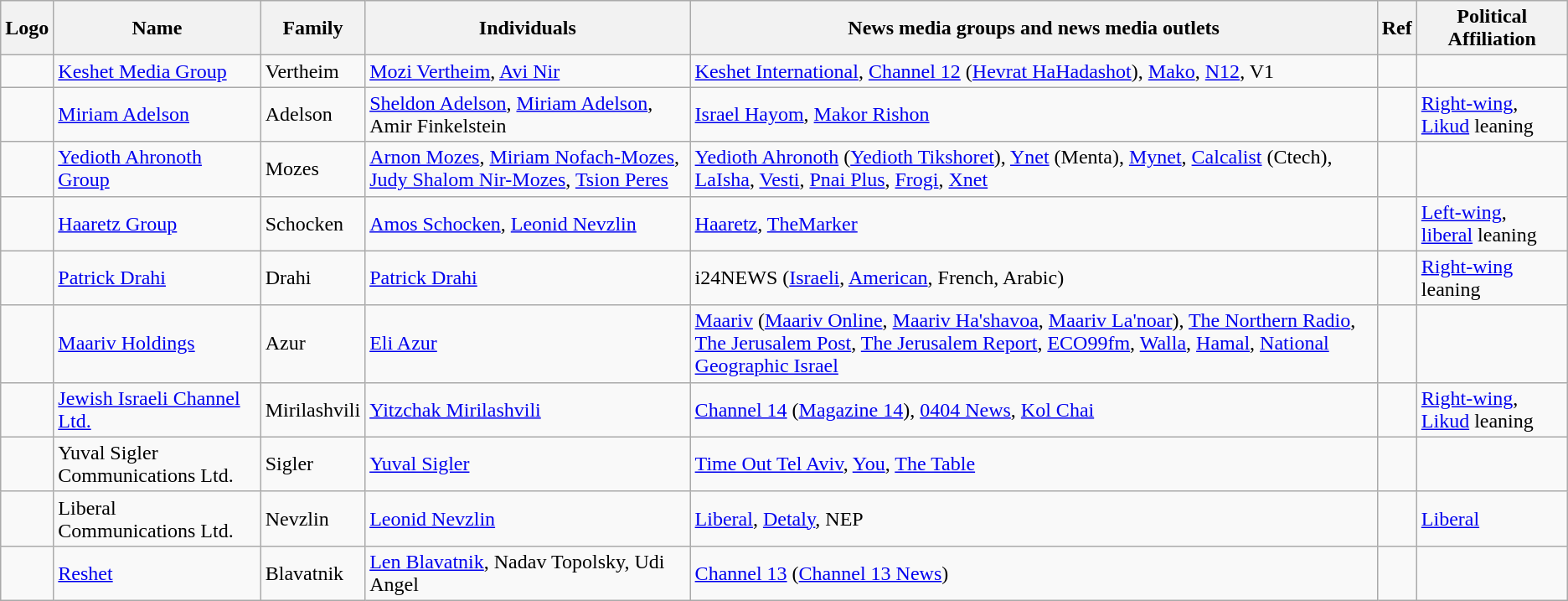<table class="wikitable sortable">
<tr>
<th>Logo</th>
<th>Name</th>
<th>Family</th>
<th>Individuals</th>
<th>News media groups and news media outlets</th>
<th>Ref</th>
<th>Political Affiliation</th>
</tr>
<tr>
<td></td>
<td><a href='#'>Keshet Media Group</a></td>
<td>Vertheim</td>
<td><a href='#'>Mozi Vertheim</a>, <a href='#'>Avi Nir</a></td>
<td><a href='#'>Keshet International</a>, <a href='#'>Channel 12</a> (<a href='#'>Hevrat HaHadashot</a>), <a href='#'>Mako</a>, <a href='#'>N12</a>, V1</td>
<td></td>
<td></td>
</tr>
<tr>
<td></td>
<td><a href='#'>Miriam Adelson</a></td>
<td>Adelson</td>
<td><a href='#'>Sheldon Adelson</a>, <a href='#'>Miriam Adelson</a>, Amir Finkelstein</td>
<td><a href='#'>Israel Hayom</a>, <a href='#'>Makor Rishon</a></td>
<td></td>
<td><a href='#'>Right-wing</a>, <a href='#'>Likud</a> leaning</td>
</tr>
<tr>
<td></td>
<td><a href='#'>Yedioth Ahronoth Group</a></td>
<td>Mozes</td>
<td><a href='#'>Arnon Mozes</a>, <a href='#'>Miriam Nofach-Mozes</a>, <a href='#'>Judy Shalom Nir-Mozes</a>, <a href='#'>Tsion Peres</a></td>
<td><a href='#'>Yedioth Ahronoth</a> (<a href='#'>Yedioth Tikshoret</a>), <a href='#'>Ynet</a> (Menta), <a href='#'>Mynet</a>, <a href='#'>Calcalist</a> (Ctech), <a href='#'>LaIsha</a>, <a href='#'>Vesti</a>, <a href='#'>Pnai Plus</a>, <a href='#'>Frogi</a>, <a href='#'>Xnet</a></td>
<td></td>
<td></td>
</tr>
<tr>
<td></td>
<td><a href='#'>Haaretz Group</a></td>
<td>Schocken</td>
<td><a href='#'>Amos Schocken</a>, <a href='#'>Leonid Nevzlin</a></td>
<td><a href='#'>Haaretz</a>, <a href='#'>TheMarker</a></td>
<td></td>
<td><a href='#'>Left-wing</a>, <a href='#'>liberal</a> leaning</td>
</tr>
<tr>
<td></td>
<td><a href='#'>Patrick Drahi</a></td>
<td>Drahi</td>
<td><a href='#'>Patrick Drahi</a></td>
<td>i24NEWS (<a href='#'>Israeli</a>, <a href='#'>American</a>, French, Arabic)</td>
<td></td>
<td><a href='#'>Right-wing</a> leaning</td>
</tr>
<tr>
<td></td>
<td><a href='#'>Maariv Holdings</a></td>
<td>Azur</td>
<td><a href='#'>Eli Azur</a></td>
<td><a href='#'>Maariv</a> (<a href='#'>Maariv Online</a>, <a href='#'>Maariv Ha'shavoa</a>, <a href='#'>Maariv La'noar</a>), <a href='#'>The Northern Radio</a>, <a href='#'>The Jerusalem Post</a>, <a href='#'>The Jerusalem Report</a>, <a href='#'>ECO99fm</a>, <a href='#'>Walla</a>, <a href='#'>Hamal</a>, <a href='#'>National Geographic Israel</a></td>
<td></td>
<td></td>
</tr>
<tr>
<td></td>
<td><a href='#'>Jewish Israeli Channel Ltd.</a></td>
<td>Mirilashvili</td>
<td><a href='#'>Yitzchak Mirilashvili</a></td>
<td><a href='#'>Channel 14</a> (<a href='#'>Magazine 14</a>), <a href='#'>0404 News</a>, <a href='#'>Kol Chai</a></td>
<td></td>
<td><a href='#'>Right-wing</a>, <a href='#'>Likud</a> leaning</td>
</tr>
<tr>
<td></td>
<td>Yuval Sigler Communications Ltd.</td>
<td>Sigler</td>
<td><a href='#'>Yuval Sigler</a></td>
<td><a href='#'>Time Out Tel Aviv</a>, <a href='#'>You</a>, <a href='#'>The Table</a></td>
<td></td>
<td></td>
</tr>
<tr>
<td></td>
<td>Liberal Communications Ltd.</td>
<td>Nevzlin</td>
<td><a href='#'>Leonid Nevzlin</a></td>
<td><a href='#'>Liberal</a>, <a href='#'>Detaly</a>, NEP</td>
<td></td>
<td><a href='#'>Liberal</a></td>
</tr>
<tr>
<td></td>
<td><a href='#'>Reshet</a></td>
<td>Blavatnik</td>
<td><a href='#'>Len Blavatnik</a>, Nadav Topolsky, Udi Angel</td>
<td><a href='#'>Channel 13</a> (<a href='#'>Channel 13 News</a>)</td>
<td></td>
<td></td>
</tr>
</table>
